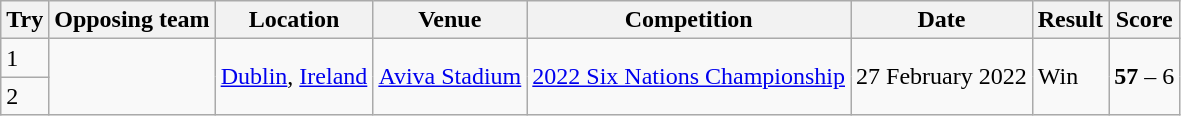<table class="wikitable" style="font-size:100%">
<tr>
<th>Try</th>
<th>Opposing team</th>
<th>Location</th>
<th>Venue</th>
<th>Competition</th>
<th>Date</th>
<th>Result</th>
<th>Score</th>
</tr>
<tr>
<td>1</td>
<td rowspan="2"></td>
<td rowspan="2"><a href='#'>Dublin</a>, <a href='#'>Ireland</a></td>
<td rowspan="2"><a href='#'>Aviva Stadium</a></td>
<td rowspan="2"><a href='#'>2022 Six Nations Championship</a></td>
<td rowspan="2">27 February 2022</td>
<td rowspan="2">Win</td>
<td rowspan="2"><strong>57</strong> – 6</td>
</tr>
<tr>
<td>2</td>
</tr>
</table>
